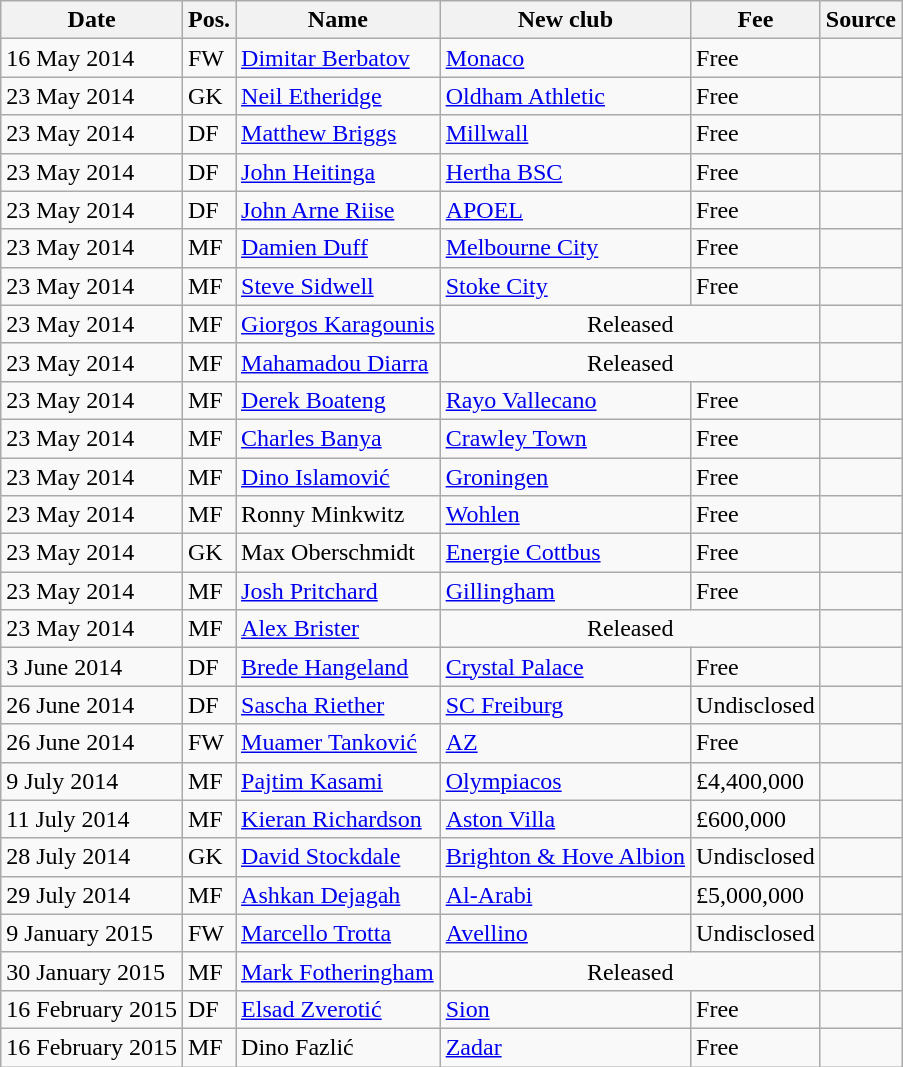<table class="wikitable" style="text-align:left">
<tr>
<th>Date</th>
<th>Pos.</th>
<th>Name</th>
<th>New club</th>
<th>Fee</th>
<th>Source</th>
</tr>
<tr>
<td>16 May 2014</td>
<td>FW</td>
<td> <a href='#'>Dimitar Berbatov</a></td>
<td> <a href='#'>Monaco</a></td>
<td>Free</td>
<td></td>
</tr>
<tr>
<td>23 May 2014</td>
<td>GK</td>
<td> <a href='#'>Neil Etheridge</a></td>
<td> <a href='#'>Oldham Athletic</a></td>
<td>Free</td>
<td></td>
</tr>
<tr>
<td>23 May 2014</td>
<td>DF</td>
<td> <a href='#'>Matthew Briggs</a></td>
<td> <a href='#'>Millwall</a></td>
<td>Free</td>
<td></td>
</tr>
<tr>
<td>23 May 2014</td>
<td>DF</td>
<td> <a href='#'>John Heitinga</a></td>
<td> <a href='#'>Hertha BSC</a></td>
<td>Free</td>
<td></td>
</tr>
<tr>
<td>23 May 2014</td>
<td>DF</td>
<td> <a href='#'>John Arne Riise</a></td>
<td> <a href='#'>APOEL</a></td>
<td>Free</td>
<td></td>
</tr>
<tr>
<td>23 May 2014</td>
<td>MF</td>
<td> <a href='#'>Damien Duff</a></td>
<td> <a href='#'>Melbourne City</a></td>
<td>Free</td>
<td></td>
</tr>
<tr>
<td>23 May 2014</td>
<td>MF</td>
<td> <a href='#'>Steve Sidwell</a></td>
<td> <a href='#'>Stoke City</a></td>
<td>Free</td>
<td></td>
</tr>
<tr>
<td>23 May 2014</td>
<td>MF</td>
<td> <a href='#'>Giorgos Karagounis</a></td>
<td colspan="2" style="text-align:center;">Released</td>
<td></td>
</tr>
<tr>
<td>23 May 2014</td>
<td>MF</td>
<td> <a href='#'>Mahamadou Diarra</a></td>
<td colspan="2" style="text-align:center;">Released</td>
<td></td>
</tr>
<tr>
<td>23 May 2014</td>
<td>MF</td>
<td> <a href='#'>Derek Boateng</a></td>
<td> <a href='#'>Rayo Vallecano</a></td>
<td>Free</td>
<td></td>
</tr>
<tr>
<td>23 May 2014</td>
<td>MF</td>
<td> <a href='#'>Charles Banya</a></td>
<td> <a href='#'>Crawley Town</a></td>
<td>Free</td>
<td></td>
</tr>
<tr>
<td>23 May 2014</td>
<td>MF</td>
<td> <a href='#'>Dino Islamović</a></td>
<td> <a href='#'>Groningen</a></td>
<td>Free</td>
<td></td>
</tr>
<tr>
<td>23 May 2014</td>
<td>MF</td>
<td> Ronny Minkwitz</td>
<td> <a href='#'>Wohlen</a></td>
<td>Free</td>
<td></td>
</tr>
<tr>
<td>23 May 2014</td>
<td>GK</td>
<td> Max Oberschmidt</td>
<td> <a href='#'>Energie Cottbus</a></td>
<td>Free</td>
<td></td>
</tr>
<tr>
<td>23 May 2014</td>
<td>MF</td>
<td> <a href='#'>Josh Pritchard</a></td>
<td> <a href='#'>Gillingham</a></td>
<td>Free</td>
<td></td>
</tr>
<tr>
<td>23 May 2014</td>
<td>MF</td>
<td> <a href='#'>Alex Brister</a></td>
<td colspan="2" style="text-align:center;">Released</td>
<td></td>
</tr>
<tr>
<td>3 June 2014</td>
<td>DF</td>
<td> <a href='#'>Brede Hangeland</a></td>
<td> <a href='#'>Crystal Palace</a></td>
<td>Free</td>
<td></td>
</tr>
<tr>
<td>26 June 2014</td>
<td>DF</td>
<td> <a href='#'>Sascha Riether</a></td>
<td> <a href='#'>SC Freiburg</a></td>
<td>Undisclosed</td>
<td></td>
</tr>
<tr>
<td>26 June 2014</td>
<td>FW</td>
<td> <a href='#'>Muamer Tanković</a></td>
<td> <a href='#'>AZ</a></td>
<td>Free</td>
<td></td>
</tr>
<tr>
<td>9 July 2014</td>
<td>MF</td>
<td> <a href='#'>Pajtim Kasami</a></td>
<td> <a href='#'>Olympiacos</a></td>
<td>£4,400,000</td>
<td></td>
</tr>
<tr>
<td>11 July 2014</td>
<td>MF</td>
<td> <a href='#'>Kieran Richardson</a></td>
<td> <a href='#'>Aston Villa</a></td>
<td>£600,000</td>
<td></td>
</tr>
<tr>
<td>28 July 2014</td>
<td>GK</td>
<td> <a href='#'>David Stockdale</a></td>
<td> <a href='#'>Brighton & Hove Albion</a></td>
<td>Undisclosed</td>
<td></td>
</tr>
<tr>
<td>29 July 2014</td>
<td>MF</td>
<td> <a href='#'>Ashkan Dejagah</a></td>
<td> <a href='#'>Al-Arabi</a></td>
<td>£5,000,000</td>
<td></td>
</tr>
<tr>
<td>9 January 2015</td>
<td>FW</td>
<td> <a href='#'>Marcello Trotta</a></td>
<td> <a href='#'>Avellino</a></td>
<td>Undisclosed</td>
<td></td>
</tr>
<tr>
<td>30 January 2015</td>
<td>MF</td>
<td> <a href='#'>Mark Fotheringham</a></td>
<td colspan="2" style="text-align:center;">Released</td>
<td></td>
</tr>
<tr>
<td>16 February 2015</td>
<td>DF</td>
<td> <a href='#'>Elsad Zverotić</a></td>
<td> <a href='#'>Sion</a></td>
<td>Free</td>
<td></td>
</tr>
<tr>
<td>16 February 2015</td>
<td>MF</td>
<td> Dino Fazlić</td>
<td> <a href='#'>Zadar</a></td>
<td>Free</td>
<td></td>
</tr>
</table>
